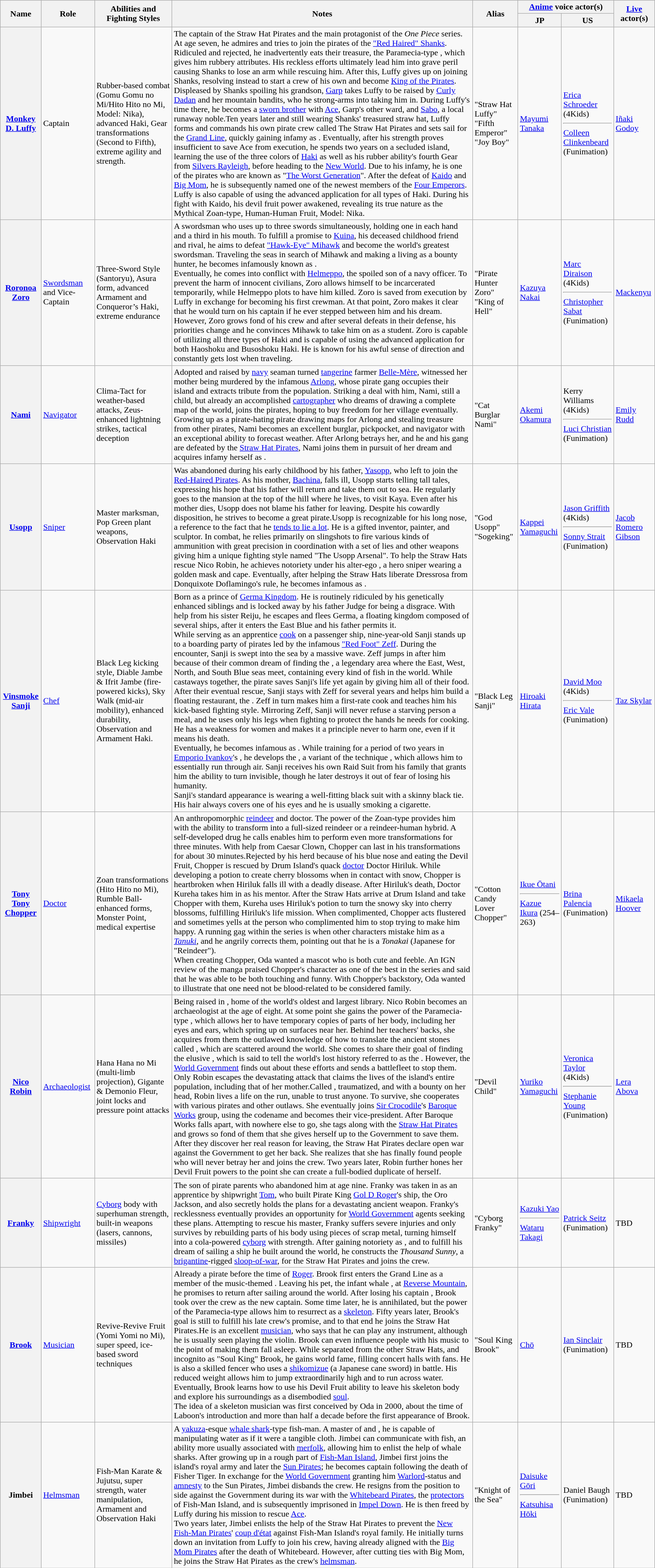<table class="wikitable sortable">
<tr>
<th rowspan="2">Name</th>
<th rowspan="2">Role</th>
<th rowspan="2">Abilities and Fighting Styles</th>
<th rowspan="2">Notes</th>
<th rowspan="2">Alias</th>
<th colspan="2"><a href='#'>Anime</a> voice actor(s)</th>
<th rowspan="2"><a href='#'>Live</a> actor(s)</th>
</tr>
<tr>
<th>JP</th>
<th>US</th>
</tr>
<tr>
<th><a href='#'>Monkey D. Luffy</a></th>
<td>Captain</td>
<td>Rubber-based combat (Gomu Gomu no Mi/Hito Hito no Mi, Model: Nika), advanced Haki, Gear transformations (Second to Fifth), extreme agility and strength.</td>
<td>The captain of the Straw Hat Pirates and the main protagonist of the <em>One Piece</em> series. At age seven, he admires and tries to join the pirates of the <a href='#'>"Red Haired" Shanks</a>. Ridiculed and rejected, he inadvertently eats their treasure, the Paramecia-type , which gives him rubbery attributes. His reckless efforts ultimately lead him into grave peril causing Shanks to lose an arm while rescuing him. After this, Luffy gives up on joining Shanks, resolving instead to start a crew of his own and become <a href='#'>King of the Pirates</a>. Displeased by Shanks spoiling his grandson, <a href='#'>Garp</a> takes Luffy to be raised by <a href='#'>Curly Dadan</a> and her mountain bandits, who he strong-arms into taking him in. During Luffy's time there, he becomes a <a href='#'>sworn brother</a> with <a href='#'>Ace</a>, Garp's other ward, and <a href='#'>Sabo</a>, a local runaway noble.Ten years later and still wearing Shanks' treasured straw hat, Luffy forms and commands his own pirate crew called The Straw Hat Pirates and sets sail for the <a href='#'>Grand Line</a>, quickly gaining infamy as . Eventually, after his strength proves insufficient to save Ace from execution, he spends two years on a secluded island, learning the use of the three colors of <a href='#'>Haki</a> as well as his rubber ability's fourth Gear from <a href='#'>Silvers Rayleigh</a>, before heading to the <a href='#'>New World</a>. Due to his infamy, he is one of the pirates who are known as "<a href='#'>The Worst Generation</a>". After the defeat of <a href='#'>Kaido</a> and <a href='#'>Big Mom</a>, he is subsequently named one of the newest members of the <a href='#'>Four Emperors</a>. Luffy is also capable of using the advanced application for all types of Haki. During his fight with Kaido, his devil fruit power awakened, revealing its true nature as the Mythical Zoan-type, Human-Human Fruit, Model: Nika.</td>
<td>"Straw Hat Luffy"<br>"Fifth Emperor"
"Joy Boy"</td>
<td><a href='#'>Mayumi Tanaka</a></td>
<td><a href='#'>Erica Schroeder</a> (4Kids)<hr><a href='#'>Colleen Clinkenbeard</a> (Funimation)</td>
<td><a href='#'>Iñaki Godoy</a></td>
</tr>
<tr>
<th><a href='#'>Roronoa Zoro</a></th>
<td><a href='#'>Swordsman</a>  and Vice-Captain</td>
<td>Three-Sword Style (Santoryu), Asura form, advanced Armament and Conqueror’s Haki, extreme endurance</td>
<td>A swordsman who uses up to three swords simultaneously, holding one in each hand and a third in his mouth. To fulfill a promise to <a href='#'>Kuina</a>, his deceased childhood friend and rival, he aims to defeat <a href='#'>"Hawk-Eye" Mihawk</a> and become the world's greatest swordsman. Traveling the seas in search of Mihawk and making a living as a bounty hunter, he becomes infamously known as .<br>Eventually, he comes into conflict with <a href='#'>Helmeppo</a>, the spoiled son of a navy officer. To prevent the harm of innocent civilians, Zoro allows himself to be incarcerated temporarily, while Helmeppo plots to have him killed. Zoro is saved from execution by Luffy in exchange for becoming his first crewman. At that point, Zoro makes it clear that he would turn on his captain if he ever stepped between him and his dream. However, Zoro grows fond of his crew and after several defeats in their defense, his priorities change and he convinces Mihawk to take him on as a student. Zoro is capable of utilizing all three types of Haki and is capable of using the advanced application for both Haoshoku and Busoshoku Haki. He is known for his awful sense of direction and constantly gets lost when traveling.</td>
<td>"Pirate Hunter Zoro"<br>"King of Hell"</td>
<td><a href='#'>Kazuya Nakai</a></td>
<td><a href='#'>Marc Diraison</a> (4Kids)<hr><a href='#'>Christopher Sabat</a> (Funimation)</td>
<td><a href='#'>Mackenyu</a></td>
</tr>
<tr>
<th><a href='#'>Nami</a></th>
<td><a href='#'>Navigator</a></td>
<td>Clima-Tact for weather-based attacks, Zeus-enhanced lightning strikes, tactical deception</td>
<td>Adopted and raised by <a href='#'>navy</a> seaman turned <a href='#'>tangerine</a> farmer <a href='#'>Belle-Mère</a>,  witnessed her mother being murdered by the infamous <a href='#'>Arlong</a>, whose pirate gang occupies their island and extracts tribute from the population. Striking a deal with him, Nami, still a child, but already an accomplished <a href='#'>cartographer</a> who dreams of drawing a complete map of the world, joins the pirates, hoping to buy freedom for her village eventually. Growing up as a pirate-hating pirate drawing maps for Arlong and stealing treasure from other pirates, Nami becomes an excellent burglar, pickpocket, and navigator with an exceptional ability to forecast weather. After Arlong betrays her, and he and his gang are defeated by the <a href='#'>Straw Hat Pirates</a>, Nami joins them in pursuit of her dream and acquires infamy herself as .</td>
<td>"Cat Burglar Nami"</td>
<td><a href='#'>Akemi Okamura</a></td>
<td>Kerry Williams (4Kids)<hr><a href='#'>Luci Christian</a> (Funimation)</td>
<td><a href='#'>Emily Rudd</a></td>
</tr>
<tr>
<th><a href='#'>Usopp</a></th>
<td><a href='#'>Sniper</a></td>
<td>Master marksman, Pop Green plant weapons, Observation Haki</td>
<td>Was abandoned during his early childhood by his father, <a href='#'>Yasopp</a>, who left to join the <a href='#'>Red-Haired Pirates</a>. As his mother, <a href='#'>Bachina</a>, falls ill, Usopp starts telling tall tales, expressing his hope that his father will return and take them out to sea. He regularly goes to the mansion at the top of the hill where he lives, to visit Kaya. Even after his mother dies, Usopp does not blame his father for leaving. Despite his cowardly disposition, he strives to become a great pirate.Usopp is recognizable for his long nose, a reference to the fact that he <a href='#'>tends to lie a lot</a>. He is a gifted inventor, painter, and sculptor. In combat, he relies primarily on slingshots to fire various kinds of ammunition with great precision in coordination with a set of lies and other weapons giving him a unique fighting style named "The Usopp Arsenal". To help the Straw Hats rescue Nico Robin, he achieves notoriety under his alter-ego , a hero sniper wearing a golden mask and cape. Eventually, after helping the Straw Hats liberate Dressrosa from Donquixote Doflamingo's rule, he becomes infamous as .</td>
<td>"God Usopp"<br>"Sogeking"</td>
<td><a href='#'>Kappei Yamaguchi</a></td>
<td><a href='#'>Jason Griffith</a> (4Kids)<hr><a href='#'>Sonny Strait</a> (Funimation)</td>
<td><a href='#'>Jacob Romero Gibson</a></td>
</tr>
<tr>
<th><a href='#'>Vinsmoke Sanji</a></th>
<td><a href='#'>Chef</a></td>
<td>Black Leg kicking style, Diable Jambe & Ifrit Jambe (fire-powered kicks), Sky Walk (mid-air mobility), enhanced durability, Observation and Armament Haki.</td>
<td>Born as a prince of <a href='#'>Germa Kingdom</a>. He is routinely ridiculed by his genetically enhanced siblings and is locked away by his father Judge for being a disgrace. With help from his sister Reiju, he escapes and flees Germa, a floating kingdom composed of several ships, after it enters the East Blue and his father permits it.<br>While serving as an apprentice <a href='#'>cook</a> on a passenger ship, nine-year-old Sanji stands up to a boarding party of pirates led by the infamous <a href='#'>"Red Foot" Zeff</a>. During the encounter, Sanji is swept into the sea by a massive wave. Zeff jumps in after him because of their common dream of finding the , a legendary area where the East, West, North, and South Blue seas meet, containing every kind of fish in the world. While castaways together, the pirate saves Sanji's life yet again by giving him all of their food. After their eventual rescue, Sanji stays with Zeff for several years and helps him build a floating restaurant, the . Zeff in turn makes him a first-rate cook and teaches him his kick-based fighting style. Mirroring Zeff, Sanji will never refuse a starving person a meal, and he uses only his legs when fighting to protect the hands he needs for cooking. He has a weakness for women and makes it a principle never to harm one, even if it means his death.<br>Eventually, he becomes infamous as . While training for a period of two years in <a href='#'>Emporio Ivankov</a>'s , he develops the , a variant of the  technique , which allows him to essentially run through air. Sanji receives his own Raid Suit from his family that grants him the ability to turn invisible, though he later destroys it out of fear of losing his humanity.<br>Sanji's standard appearance is wearing a well-fitting black suit with a skinny black tie. His hair always covers one of his eyes and he is usually smoking a cigarette.</td>
<td>"Black Leg Sanji"</td>
<td><a href='#'>Hiroaki Hirata</a></td>
<td><a href='#'>David Moo</a> (4Kids)<hr><a href='#'>Eric Vale</a> (Funimation)</td>
<td><a href='#'>Taz Skylar</a></td>
</tr>
<tr>
<th><a href='#'>Tony Tony Chopper</a></th>
<td><a href='#'>Doctor</a></td>
<td>Zoan transformations (Hito Hito no Mi), Rumble Ball-enhanced forms, Monster Point, medical expertise</td>
<td>An anthropomorphic <a href='#'>reindeer</a> and doctor. The power of the Zoan-type  provides him with the ability to transform into a full-sized reindeer or a reindeer-human hybrid. A self-developed drug he calls  enables him to perform even more transformations for three minutes. With help from Caesar Clown, Chopper can last in his transformations for about 30 minutes.Rejected by his herd because of his blue nose and eating the Devil Fruit, Chopper is rescued by Drum Island's quack <a href='#'>doctor</a> Doctor Hiriluk. While developing a potion to create cherry blossoms when in contact with snow, Chopper is heartbroken when Hiriluk falls ill with a deadly disease. After Hiriluk's death, Doctor Kureha takes him in as his mentor. After the Straw Hats arrive at Drum Island and take Chopper with them, Kureha uses Hiriluk's potion to turn the snowy sky into cherry blossoms, fulfilling Hiriluk's life mission. When complimented, Chopper acts flustered and sometimes yells at the person who complimented him to stop trying to make him happy. A running gag within the series is when other characters mistake him as a <a href='#'><em>Tanuki</em></a>, and he angrily corrects them, pointing out that he is a <em>Tonakai</em> (Japanese for "Reindeer").<br>When creating Chopper, Oda wanted a mascot who is both cute and feeble. An IGN review of the manga praised Chopper's character as one of the best in the series and said that he was able to be both touching and funny. With Chopper's backstory, Oda wanted to illustrate that one need not be blood-related to be considered family.</td>
<td>"Cotton Candy Lover Chopper"</td>
<td><a href='#'>Ikue Ōtani</a><hr><a href='#'>Kazue Ikura</a> (254–263)</td>
<td><a href='#'>Brina Palencia</a> (Funimation)</td>
<td><a href='#'>Mikaela Hoover</a></td>
</tr>
<tr>
<th><a href='#'>Nico Robin</a></th>
<td><a href='#'>Archaeologist</a></td>
<td>Hana Hana no Mi (multi-limb projection), Gigante & Demonio Fleur, joint locks and pressure point attacks</td>
<td>Being raised in , home of the world's oldest and largest library. Nico Robin becomes an archaeologist at the age of eight. At some point she gains the power of the Paramecia-type , which allows her to have temporary copies of parts of her body, including her eyes and ears, which spring up on surfaces near her. Behind her teachers' backs, she acquires from them the outlawed knowledge of how to translate the ancient stones called , which are scattered around the world. She comes to share their goal of finding the elusive , which is said to tell the world's lost history referred to as the . However, the <a href='#'>World Government</a> finds out about these efforts and sends a battlefleet to stop them. Only Robin escapes the devastating attack that claims the lives of the island's entire population, including that of her mother.Called , traumatized, and with a bounty on her head, Robin lives a life on the run, unable to trust anyone. To survive, she cooperates with various pirates and other outlaws. She eventually joins <a href='#'>Sir Crocodile</a>'s <a href='#'>Baroque Works</a> group, using the codename  and becomes their vice-president. After Baroque Works falls apart, with nowhere else to go, she tags along with the <a href='#'>Straw Hat Pirates</a> and grows so fond of them that she gives herself up to the Government to save them. After they discover her real reason for leaving, the Straw Hat Pirates declare open war against the Government to get her back. She realizes that she has finally found people who will never betray her and joins the crew. Two years later, Robin further hones her Devil Fruit powers to the point she can create a full-bodied duplicate of herself.</td>
<td>"Devil Child"</td>
<td><a href='#'>Yuriko Yamaguchi</a></td>
<td><a href='#'>Veronica Taylor</a> (4Kids)<hr><a href='#'>Stephanie Young</a> (Funimation)</td>
<td><a href='#'>Lera Abova</a></td>
</tr>
<tr>
<th><a href='#'>Franky</a></th>
<td><a href='#'>Shipwright</a></td>
<td><a href='#'>Cyborg</a> body with superhuman strength, built-in weapons (lasers, cannons, missiles)</td>
<td>The son of pirate parents who abandoned him at age nine. Franky was taken in as an apprentice by shipwright <a href='#'>Tom</a>, who built Pirate King <a href='#'>Gol D Roger</a>'s ship, the Oro Jackson, and also secretly holds the plans for a devastating ancient weapon. Franky's recklessness eventually provides an opportunity for <a href='#'>World Government</a> agents seeking these plans. Attempting to rescue his master, Franky suffers severe injuries and only survives by rebuilding parts of his body using pieces of scrap metal, turning himself into a cola-powered <a href='#'>cyborg</a> with strength. After gaining notoriety as , and to fulfill his dream of sailing a ship he built around the world, he constructs the <em>Thousand Sunny</em>, a <a href='#'>brigantine</a>-rigged <a href='#'>sloop-of-war</a>, for the Straw Hat Pirates and joins the crew.</td>
<td>"Cyborg Franky"</td>
<td><a href='#'>Kazuki Yao</a><hr><a href='#'>Wataru Takagi</a></td>
<td><a href='#'>Patrick Seitz</a> (Funimation)</td>
<td>TBD</td>
</tr>
<tr>
<th><a href='#'>Brook</a></th>
<td><a href='#'>Musician</a></td>
<td>Revive-Revive Fruit (Yomi Yomi no Mi), super speed, ice-based sword techniques</td>
<td>Already a pirate before the time of <a href='#'>Roger</a>. Brook first enters the Grand Line as a member of the music-themed . Leaving his pet, the infant whale , at <a href='#'>Reverse Mountain</a>, he promises to return after sailing around the world. After losing his captain , Brook took over the crew as the new captain. Some time later, he is annihilated, but the power of the Paramecia-type  allows him to resurrect as a <a href='#'>skeleton</a>. Fifty years later, Brook's goal is still to fulfill his late crew's promise, and to that end he joins the Straw Hat Pirates.He is an excellent <a href='#'>musician</a>, who says that he can play any instrument, although he is usually seen playing the violin. Brook can even influence people with his music to the point of making them fall asleep. While separated from the other Straw Hats, and incognito as "Soul King" Brook, he gains world fame, filling concert halls with fans. He is also a skilled fencer who uses a <a href='#'>shikomizue</a> (a Japanese cane sword) in battle. His reduced weight allows him to jump extraordinarily high and to run across water. Eventually, Brook learns how to use his Devil Fruit ability to leave his skeleton body and explore his surroundings as a disembodied <a href='#'>soul</a>.<br>The idea of a skeleton musician was first conceived by Oda in 2000, about the time of Laboon's introduction and more than half a decade before the first appearance of Brook.</td>
<td>"Soul King Brook"</td>
<td><a href='#'>Chō</a></td>
<td><a href='#'>Ian Sinclair</a> (Funimation)</td>
<td>TBD</td>
</tr>
<tr>
<th>Jimbei<br></th>
<td><a href='#'>Helmsman</a></td>
<td>Fish-Man Karate & Jujutsu, super strength, water manipulation, Armament and Observation Haki</td>
<td>A <a href='#'>yakuza</a>-esque <a href='#'>whale shark</a>-type fish-man. A master of  and , he is capable of manipulating water as if it were a tangible cloth. Jimbei can communicate with fish, an ability more usually associated with <a href='#'>merfolk</a>, allowing him to enlist the help of whale sharks. After growing up in a rough part of <a href='#'>Fish-Man Island</a>, Jimbei first joins the island's royal army and later the <a href='#'>Sun Pirates</a>; he becomes captain following the death of Fisher Tiger. In exchange for the <a href='#'>World Government</a> granting him <a href='#'>Warlord</a>-status and <a href='#'>amnesty</a> to the Sun Pirates, Jimbei disbands the crew. He resigns from the position to side against the Government during its war with the <a href='#'>Whitebeard Pirates</a>, the <a href='#'>protectors</a> of Fish-Man Island, and is subsequently imprisoned in <a href='#'>Impel Down</a>. He is then freed by Luffy during his mission to rescue <a href='#'>Ace</a>.<br>Two years later, Jimbei enlists the help of the Straw Hat Pirates to prevent the <a href='#'>New Fish-Man Pirates</a>' <a href='#'>coup d'état</a> against Fish-Man Island's royal family. He initially turns down an invitation from Luffy to join his crew, having already aligned with the <a href='#'>Big Mom Pirates</a> after the death of Whitebeard. However, after cutting ties with Big Mom, he joins the Straw Hat Pirates as the crew's <a href='#'>helmsman</a>.</td>
<td>"Knight of the Sea"</td>
<td><a href='#'>Daisuke Gōri</a><hr><a href='#'>Katsuhisa Hōki</a></td>
<td>Daniel Baugh (Funimation)</td>
<td>TBD</td>
</tr>
</table>
